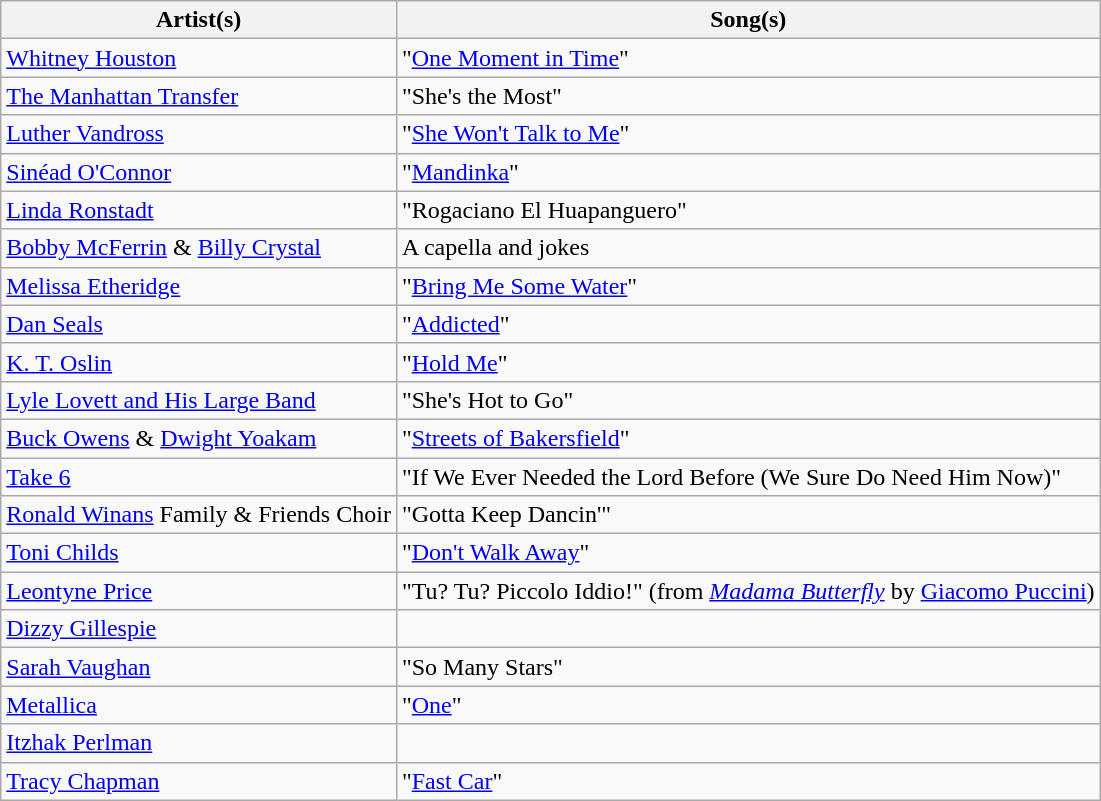<table class="wikitable plainrowheaders">
<tr>
<th scope="col">Artist(s)</th>
<th scope="col">Song(s)</th>
</tr>
<tr>
<td scope="row"><a href='#'>Whitney Houston</a></td>
<td>"<a href='#'>One Moment in Time</a>"</td>
</tr>
<tr>
<td scope="row"><a href='#'>The Manhattan Transfer</a></td>
<td>"She's the Most"</td>
</tr>
<tr>
<td scope="row"><a href='#'>Luther Vandross</a></td>
<td>"<a href='#'>She Won't Talk to Me</a>"</td>
</tr>
<tr>
<td scope="row"><a href='#'>Sinéad O'Connor</a></td>
<td>"<a href='#'>Mandinka</a>"</td>
</tr>
<tr>
<td scope="row"><a href='#'>Linda Ronstadt</a></td>
<td>"Rogaciano El Huapanguero"</td>
</tr>
<tr>
<td scope="row"><a href='#'>Bobby McFerrin</a> & <a href='#'>Billy Crystal</a></td>
<td>A capella and jokes</td>
</tr>
<tr>
<td scope="row"><a href='#'>Melissa Etheridge</a></td>
<td>"<a href='#'>Bring Me Some Water</a>"</td>
</tr>
<tr>
<td scope="row"><a href='#'>Dan Seals</a></td>
<td>"<a href='#'>Addicted</a>"</td>
</tr>
<tr>
<td scope="row"><a href='#'>K. T. Oslin</a></td>
<td>"<a href='#'>Hold Me</a>"</td>
</tr>
<tr>
<td scope="row"><a href='#'>Lyle Lovett and His Large Band</a></td>
<td>"She's Hot to Go"</td>
</tr>
<tr>
<td scope="row"><a href='#'>Buck Owens</a> & <a href='#'>Dwight Yoakam</a></td>
<td>"<a href='#'>Streets of Bakersfield</a>"</td>
</tr>
<tr>
<td scope="row"><a href='#'>Take 6</a></td>
<td>"If We Ever Needed the Lord Before (We Sure Do Need Him Now)"</td>
</tr>
<tr>
<td scope="row"><a href='#'>Ronald Winans</a> Family & Friends Choir</td>
<td>"Gotta Keep Dancin'"</td>
</tr>
<tr>
<td scope="row"><a href='#'>Toni Childs</a></td>
<td>"<a href='#'>Don't Walk Away</a>"</td>
</tr>
<tr>
<td scope="row"><a href='#'>Leontyne Price</a></td>
<td>"Tu? Tu? Piccolo Iddio!" (from <em><a href='#'>Madama Butterfly</a></em> by <a href='#'>Giacomo Puccini</a>)</td>
</tr>
<tr>
<td scope="row"><a href='#'>Dizzy Gillespie</a></td>
<td></td>
</tr>
<tr>
<td scope="row"><a href='#'>Sarah Vaughan</a></td>
<td>"So Many Stars"</td>
</tr>
<tr>
<td scope="row"><a href='#'>Metallica</a></td>
<td>"<a href='#'>One</a>"</td>
</tr>
<tr>
<td scope="row"><a href='#'>Itzhak Perlman</a></td>
<td></td>
</tr>
<tr>
<td scope="row"><a href='#'>Tracy Chapman</a></td>
<td>"<a href='#'>Fast Car</a>"</td>
</tr>
</table>
